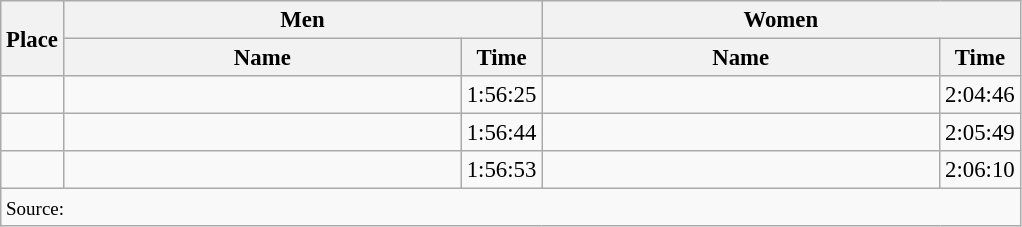<table class="wikitable" style="font-size:95%;">
<tr>
<th rowspan="2">Place</th>
<th colspan="2">Men</th>
<th colspan="2">Women</th>
</tr>
<tr>
<th style="width: 17em">Name</th>
<th>Time</th>
<th style="width: 17em">Name</th>
<th>Time</th>
</tr>
<tr>
<td align="center"></td>
<td></td>
<td>1:56:25</td>
<td></td>
<td>2:04:46</td>
</tr>
<tr>
<td align="center"></td>
<td></td>
<td>1:56:44</td>
<td></td>
<td>2:05:49</td>
</tr>
<tr>
<td align="center"></td>
<td></td>
<td>1:56:53</td>
<td></td>
<td>2:06:10</td>
</tr>
<tr>
<td colspan="7"><small>Source:</small></td>
</tr>
</table>
